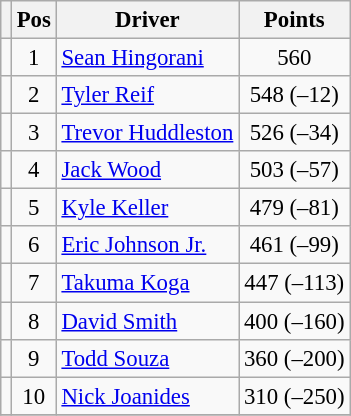<table class="wikitable" style="font-size: 95%;">
<tr>
<th></th>
<th>Pos</th>
<th>Driver</th>
<th>Points</th>
</tr>
<tr>
<td align="left"></td>
<td style="text-align:center;">1</td>
<td><a href='#'>Sean Hingorani</a></td>
<td style="text-align:center;">560</td>
</tr>
<tr>
<td align="left"></td>
<td style="text-align:center;">2</td>
<td><a href='#'>Tyler Reif</a></td>
<td style="text-align:center;">548 (–12)</td>
</tr>
<tr>
<td align="left"></td>
<td style="text-align:center;">3</td>
<td><a href='#'>Trevor Huddleston</a></td>
<td style="text-align:center;">526 (–34)</td>
</tr>
<tr>
<td align="left"></td>
<td style="text-align:center;">4</td>
<td><a href='#'>Jack Wood</a></td>
<td style="text-align:center;">503 (–57)</td>
</tr>
<tr>
<td align="left"></td>
<td style="text-align:center;">5</td>
<td><a href='#'>Kyle Keller</a></td>
<td style="text-align:center;">479 (–81)</td>
</tr>
<tr>
<td align="left"></td>
<td style="text-align:center;">6</td>
<td><a href='#'>Eric Johnson Jr.</a></td>
<td style="text-align:center;">461 (–99)</td>
</tr>
<tr>
<td align="left"></td>
<td style="text-align:center;">7</td>
<td><a href='#'>Takuma Koga</a></td>
<td style="text-align:center;">447 (–113)</td>
</tr>
<tr>
<td align="left"></td>
<td style="text-align:center;">8</td>
<td><a href='#'>David Smith</a></td>
<td style="text-align:center;">400 (–160)</td>
</tr>
<tr>
<td align="left"></td>
<td style="text-align:center;">9</td>
<td><a href='#'>Todd Souza</a></td>
<td style="text-align:center;">360 (–200)</td>
</tr>
<tr>
<td align="left"></td>
<td style="text-align:center;">10</td>
<td><a href='#'>Nick Joanides</a></td>
<td style="text-align:center;">310 (–250)</td>
</tr>
<tr class="sortbottom">
</tr>
</table>
